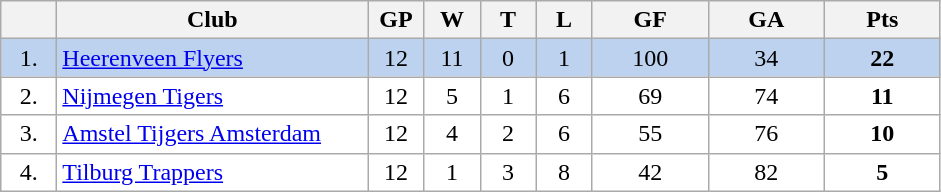<table class="wikitable">
<tr>
<th width="30"></th>
<th width="200">Club</th>
<th width="30">GP</th>
<th width="30">W</th>
<th width="30">T</th>
<th width="30">L</th>
<th width="70">GF</th>
<th width="70">GA</th>
<th width="70">Pts</th>
</tr>
<tr bgcolor="#BCD2EE" align="center">
<td>1.</td>
<td align="left"><a href='#'>Heerenveen Flyers</a></td>
<td>12</td>
<td>11</td>
<td>0</td>
<td>1</td>
<td>100</td>
<td>34</td>
<td><strong>22</strong></td>
</tr>
<tr bgcolor="#FFFFFF" align="center">
<td>2.</td>
<td align="left"><a href='#'>Nijmegen Tigers</a></td>
<td>12</td>
<td>5</td>
<td>1</td>
<td>6</td>
<td>69</td>
<td>74</td>
<td><strong>11</strong></td>
</tr>
<tr bgcolor="#FFFFFF" align="center">
<td>3.</td>
<td align="left"><a href='#'>Amstel Tijgers Amsterdam</a></td>
<td>12</td>
<td>4</td>
<td>2</td>
<td>6</td>
<td>55</td>
<td>76</td>
<td><strong>10</strong></td>
</tr>
<tr bgcolor="#FFFFFF" align="center">
<td>4.</td>
<td align="left"><a href='#'>Tilburg Trappers</a></td>
<td>12</td>
<td>1</td>
<td>3</td>
<td>8</td>
<td>42</td>
<td>82</td>
<td><strong>5</strong></td>
</tr>
</table>
